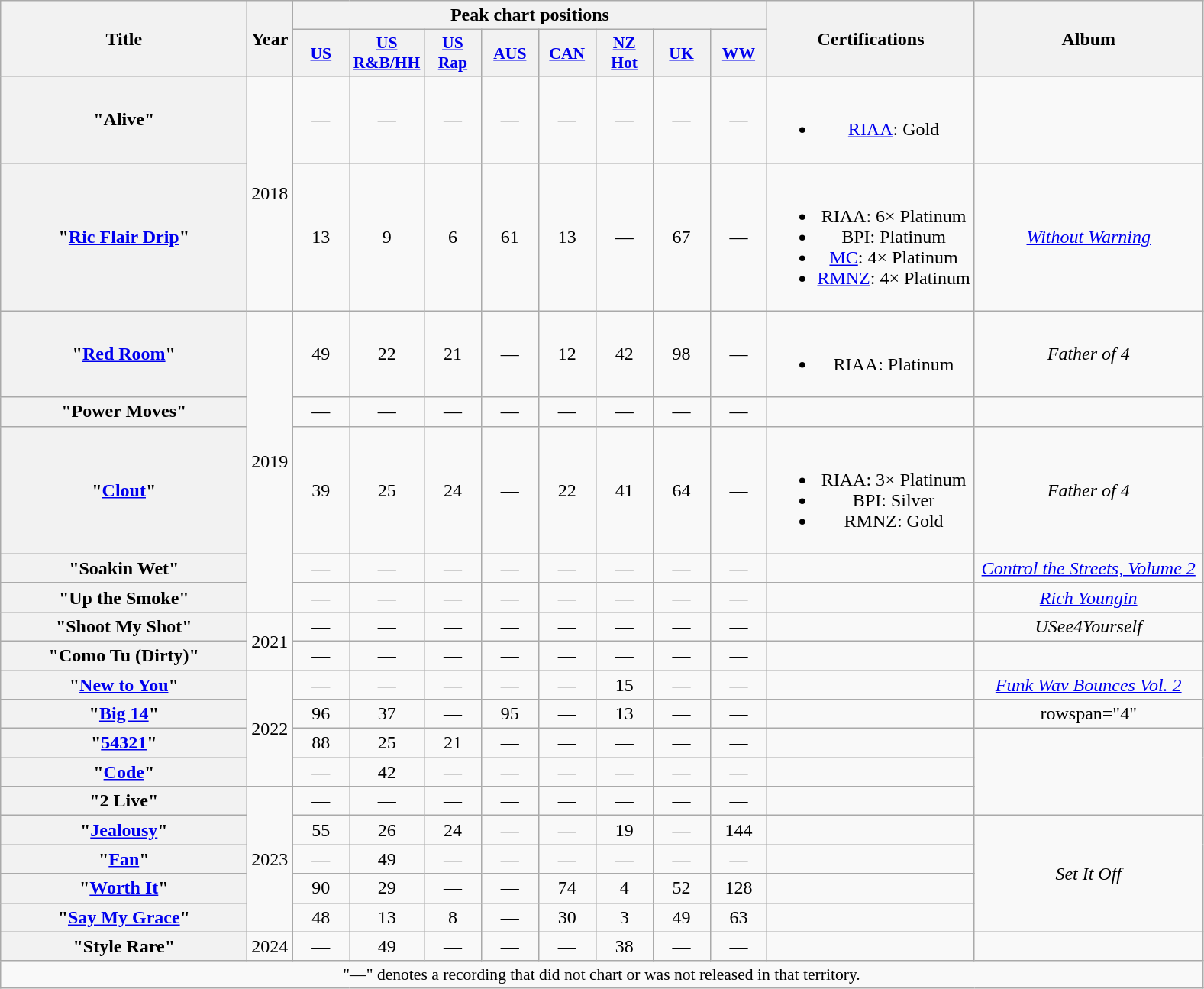<table class="wikitable plainrowheaders" style="text-align:center;">
<tr>
<th scope="col" rowspan="2" style="width:13em;">Title</th>
<th scope="col" rowspan="2">Year</th>
<th scope="col" colspan="8">Peak chart positions</th>
<th scope="col" rowspan="2">Certifications</th>
<th scope="col" rowspan="2" style="width:12em;">Album</th>
</tr>
<tr>
<th scope="col" style="width:3em;font-size:90%;"><a href='#'>US</a><br></th>
<th scope="col" style="width:3em;font-size:90%;"><a href='#'>US R&B/HH</a><br></th>
<th scope="col" style="width:3em;font-size:90%;"><a href='#'>US Rap</a><br></th>
<th scope="col" style="width:3em;font-size:90%;"><a href='#'>AUS</a><br></th>
<th scope="col" style="width:3em;font-size:90%;"><a href='#'>CAN</a><br></th>
<th scope="col" style="width:3em;font-size:90%;"><a href='#'>NZ<br>Hot</a><br></th>
<th scope="col" style="width:3em;font-size:90%;"><a href='#'>UK</a><br></th>
<th scope="col" style="width:3em;font-size:90%;"><a href='#'>WW</a><br></th>
</tr>
<tr>
<th scope="row">"Alive"<br></th>
<td rowspan="2">2018</td>
<td>—</td>
<td>—</td>
<td>—</td>
<td>—</td>
<td>—</td>
<td>—</td>
<td>—</td>
<td>—</td>
<td><br><ul><li><a href='#'>RIAA</a>: Gold</li></ul></td>
<td></td>
</tr>
<tr>
<th scope="row">"<a href='#'>Ric Flair Drip</a>"<br></th>
<td>13</td>
<td>9</td>
<td>6</td>
<td>61</td>
<td>13</td>
<td>—</td>
<td>67</td>
<td>—</td>
<td><br><ul><li>RIAA: 6× Platinum</li><li>BPI: Platinum</li><li><a href='#'>MC</a>: 4× Platinum</li><li><a href='#'>RMNZ</a>: 4× Platinum</li></ul></td>
<td><em><a href='#'>Without Warning</a></em></td>
</tr>
<tr>
<th scope="row">"<a href='#'>Red Room</a>"</th>
<td rowspan="5">2019</td>
<td>49</td>
<td>22</td>
<td>21</td>
<td>—</td>
<td>12</td>
<td>42</td>
<td>98</td>
<td>—</td>
<td><br><ul><li>RIAA: Platinum</li></ul></td>
<td><em>Father of 4</em></td>
</tr>
<tr>
<th scope="row">"Power Moves"<br></th>
<td>—</td>
<td>—</td>
<td>—</td>
<td>—</td>
<td>—</td>
<td>—</td>
<td>—</td>
<td>—</td>
<td></td>
<td></td>
</tr>
<tr>
<th scope="row">"<a href='#'>Clout</a>"<br></th>
<td>39</td>
<td>25</td>
<td>24</td>
<td>—</td>
<td>22</td>
<td>41</td>
<td>64</td>
<td>—</td>
<td><br><ul><li>RIAA: 3× Platinum</li><li>BPI: Silver</li><li>RMNZ: Gold</li></ul></td>
<td><em>Father of 4</em></td>
</tr>
<tr>
<th scope="row">"Soakin Wet"<br></th>
<td>—</td>
<td>—</td>
<td>—</td>
<td>—</td>
<td>—</td>
<td>—</td>
<td>—</td>
<td>—</td>
<td></td>
<td><em><a href='#'>Control the Streets, Volume 2</a></em></td>
</tr>
<tr>
<th scope="row">"Up the Smoke"<br></th>
<td>—</td>
<td>—</td>
<td>—</td>
<td>—</td>
<td>—</td>
<td>—</td>
<td>—</td>
<td>—</td>
<td></td>
<td><em><a href='#'>Rich Youngin</a></em></td>
</tr>
<tr>
<th scope="row">"Shoot My Shot"<br></th>
<td rowspan="2">2021</td>
<td>—</td>
<td>—</td>
<td>—</td>
<td>—</td>
<td>—</td>
<td>—</td>
<td>—</td>
<td>—</td>
<td></td>
<td><em>USee4Yourself</em></td>
</tr>
<tr>
<th scope="row">"Como Tu (Dirty)"<br></th>
<td>—</td>
<td>—</td>
<td>—</td>
<td>—</td>
<td>—</td>
<td>—</td>
<td>—</td>
<td>—</td>
<td></td>
<td></td>
</tr>
<tr>
<th scope="row">"<a href='#'>New to You</a>"<br></th>
<td rowspan="4">2022</td>
<td>—</td>
<td>—</td>
<td>—</td>
<td>—</td>
<td>—</td>
<td>15</td>
<td>—</td>
<td>—</td>
<td></td>
<td><em><a href='#'>Funk Wav Bounces Vol. 2</a></em></td>
</tr>
<tr>
<th scope="row">"<a href='#'>Big 14</a>"<br></th>
<td>96</td>
<td>37</td>
<td>—</td>
<td>95</td>
<td>—</td>
<td>13</td>
<td>—</td>
<td>—</td>
<td></td>
<td>rowspan="4" </td>
</tr>
<tr>
<th scope="row">"<a href='#'>54321</a>"</th>
<td>88</td>
<td>25</td>
<td>21</td>
<td>—</td>
<td>—</td>
<td>—</td>
<td>—</td>
<td>—</td>
<td></td>
</tr>
<tr>
<th scope="row">"<a href='#'>Code</a>"<br></th>
<td>—</td>
<td>42</td>
<td>—</td>
<td>—</td>
<td>—</td>
<td>—</td>
<td>—</td>
<td>—</td>
<td></td>
</tr>
<tr>
<th scope="row">"2 Live"<br></th>
<td rowspan="5">2023</td>
<td>—</td>
<td>—</td>
<td>—</td>
<td>—</td>
<td>—</td>
<td>—</td>
<td>—</td>
<td>—</td>
<td></td>
</tr>
<tr>
<th scope="row">"<a href='#'>Jealousy</a>"<br></th>
<td>55</td>
<td>26</td>
<td>24</td>
<td>—</td>
<td>—</td>
<td>19</td>
<td>—</td>
<td>144</td>
<td></td>
<td rowspan="4"><em>Set It Off</em></td>
</tr>
<tr>
<th scope="row">"<a href='#'>Fan</a>"</th>
<td>—</td>
<td>49</td>
<td>—</td>
<td>—</td>
<td>—</td>
<td>—</td>
<td>—</td>
<td>—</td>
<td></td>
</tr>
<tr>
<th scope="row">"<a href='#'>Worth It</a>"<br></th>
<td>90</td>
<td>29</td>
<td>—</td>
<td>—</td>
<td>74</td>
<td>4</td>
<td>52</td>
<td>128</td>
<td></td>
</tr>
<tr>
<th scope="row">"<a href='#'>Say My Grace</a>"<br></th>
<td>48</td>
<td>13</td>
<td>8</td>
<td>—</td>
<td>30</td>
<td>3</td>
<td>49</td>
<td>63</td>
<td></td>
</tr>
<tr>
<th scope="row">"Style Rare"<br></th>
<td>2024</td>
<td>—</td>
<td>49</td>
<td>—</td>
<td>—</td>
<td>—</td>
<td>38</td>
<td>—</td>
<td>—</td>
<td></td>
<td></td>
</tr>
<tr>
<td colspan="17" style="font-size:90%">"—" denotes a recording that did not chart or was not released in that territory.</td>
</tr>
</table>
